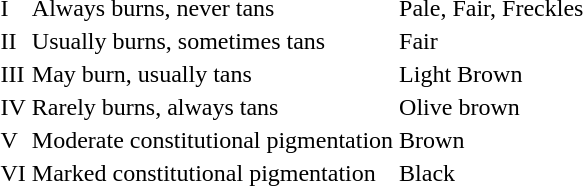<table>
<tr>
<th></th>
</tr>
<tr>
<td>I</td>
<td>Always burns, never tans</td>
<td>Pale, Fair, Freckles</td>
</tr>
<tr>
<td>II</td>
<td>Usually burns, sometimes tans</td>
<td>Fair</td>
</tr>
<tr>
<td>III</td>
<td>May burn, usually tans</td>
<td>Light Brown</td>
</tr>
<tr>
<td>IV</td>
<td>Rarely burns, always tans</td>
<td>Olive brown</td>
</tr>
<tr>
<td>V</td>
<td>Moderate constitutional pigmentation</td>
<td>Brown</td>
</tr>
<tr>
<td>VI</td>
<td>Marked constitutional pigmentation</td>
<td>Black</td>
</tr>
</table>
